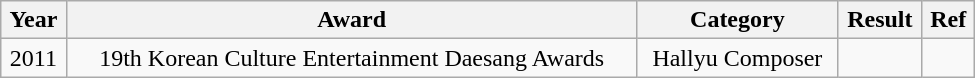<table class="wikitable" style="text-align: center; width: 650px;">
<tr>
<th>Year</th>
<th>Award</th>
<th>Category</th>
<th>Result</th>
<th>Ref</th>
</tr>
<tr>
<td>2011</td>
<td>19th Korean Culture Entertainment Daesang Awards</td>
<td>Hallyu Composer</td>
<td></td>
<td></td>
</tr>
</table>
